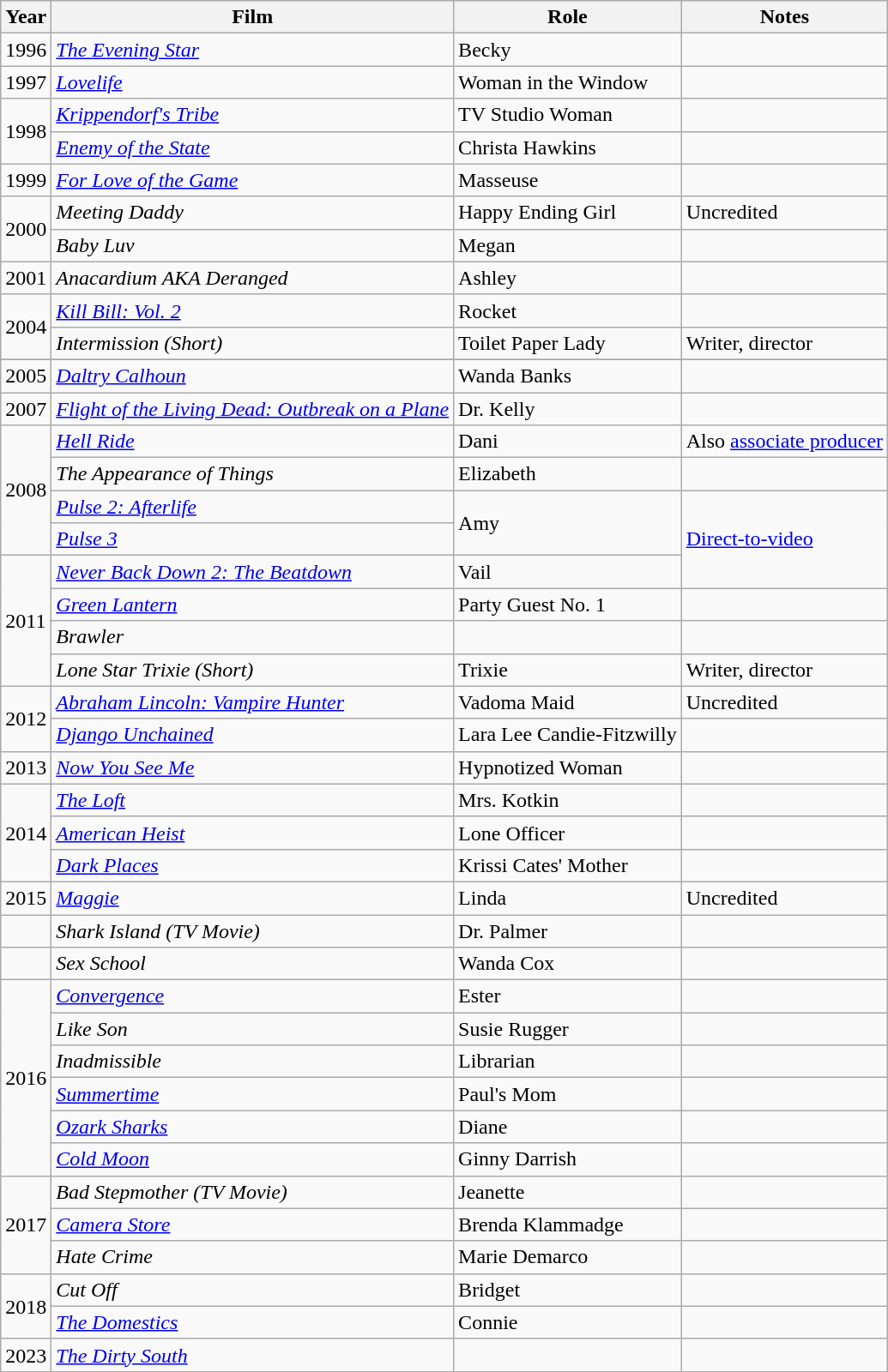<table class="wikitable">
<tr>
<th>Year</th>
<th>Film</th>
<th>Role</th>
<th>Notes</th>
</tr>
<tr>
<td>1996</td>
<td><em><a href='#'>The Evening Star</a></em></td>
<td>Becky</td>
<td></td>
</tr>
<tr>
<td>1997</td>
<td><em><a href='#'>Lovelife</a></em></td>
<td>Woman in the Window</td>
<td></td>
</tr>
<tr>
<td rowspan=2>1998</td>
<td><em><a href='#'>Krippendorf's Tribe</a></em></td>
<td>TV Studio Woman</td>
<td></td>
</tr>
<tr>
<td><em><a href='#'>Enemy of the State</a></em></td>
<td>Christa Hawkins</td>
<td></td>
</tr>
<tr>
<td>1999</td>
<td><em><a href='#'>For Love of the Game</a></em></td>
<td>Masseuse</td>
<td></td>
</tr>
<tr>
<td rowspan=2>2000</td>
<td><em>Meeting Daddy</em></td>
<td>Happy Ending Girl</td>
<td>Uncredited</td>
</tr>
<tr>
<td><em>Baby Luv</em></td>
<td>Megan</td>
<td></td>
</tr>
<tr>
<td>2001</td>
<td><em>Anacardium AKA Deranged</em></td>
<td>Ashley</td>
<td></td>
</tr>
<tr>
<td rowspan=2>2004</td>
<td><em><a href='#'>Kill Bill: Vol. 2</a></em></td>
<td>Rocket</td>
<td></td>
</tr>
<tr>
<td><em>Intermission (Short)</em></td>
<td>Toilet Paper Lady</td>
<td>Writer, director</td>
</tr>
<tr>
</tr>
<tr>
<td>2005</td>
<td><em><a href='#'>Daltry Calhoun</a></em></td>
<td>Wanda Banks</td>
<td></td>
</tr>
<tr>
<td>2007</td>
<td><em><a href='#'>Flight of the Living Dead: Outbreak on a Plane</a></em></td>
<td>Dr. Kelly</td>
<td></td>
</tr>
<tr>
<td rowspan=4>2008</td>
<td><em><a href='#'>Hell Ride</a></em></td>
<td>Dani</td>
<td>Also <a href='#'>associate producer</a></td>
</tr>
<tr>
<td><em>The Appearance of Things</em></td>
<td>Elizabeth</td>
<td></td>
</tr>
<tr>
<td><em><a href='#'>Pulse 2: Afterlife</a></em></td>
<td rowspan=2>Amy</td>
<td rowspan=3><a href='#'>Direct-to-video</a></td>
</tr>
<tr>
<td><em><a href='#'>Pulse 3</a></em></td>
</tr>
<tr>
<td rowspan=4>2011</td>
<td><em><a href='#'>Never Back Down 2: The Beatdown</a></em></td>
<td>Vail</td>
</tr>
<tr>
<td><em><a href='#'>Green Lantern</a></em></td>
<td>Party Guest No. 1</td>
<td></td>
</tr>
<tr>
<td><em>Brawler</em></td>
<td></td>
<td></td>
</tr>
<tr>
<td><em>Lone Star Trixie (Short)</em></td>
<td>Trixie</td>
<td>Writer, director</td>
</tr>
<tr>
<td rowspan=2>2012</td>
<td><em><a href='#'>Abraham Lincoln: Vampire Hunter</a></em></td>
<td>Vadoma Maid</td>
<td>Uncredited</td>
</tr>
<tr>
<td><em><a href='#'>Django Unchained</a></em></td>
<td>Lara Lee Candie-Fitzwilly</td>
<td></td>
</tr>
<tr>
<td>2013</td>
<td><em><a href='#'>Now You See Me</a></em></td>
<td>Hypnotized Woman</td>
<td></td>
</tr>
<tr>
<td rowspan=3>2014</td>
<td><em><a href='#'>The Loft</a></em></td>
<td>Mrs. Kotkin</td>
<td></td>
</tr>
<tr>
<td><em><a href='#'>American Heist</a></em></td>
<td>Lone Officer</td>
<td></td>
</tr>
<tr>
<td><em><a href='#'>Dark Places</a></em></td>
<td>Krissi Cates' Mother</td>
<td></td>
</tr>
<tr>
<td rowspan3>2015</td>
<td><em><a href='#'>Maggie</a></em></td>
<td>Linda</td>
<td>Uncredited</td>
</tr>
<tr>
<td></td>
<td><em>Shark Island (TV Movie)</em></td>
<td>Dr. Palmer</td>
<td></td>
</tr>
<tr>
<td></td>
<td><em>Sex School</em></td>
<td>Wanda Cox</td>
<td></td>
</tr>
<tr>
<td rowspan=6>2016</td>
<td><em><a href='#'>Convergence</a></em></td>
<td>Ester</td>
<td></td>
</tr>
<tr>
<td><em>Like Son</em></td>
<td>Susie Rugger</td>
<td></td>
</tr>
<tr>
<td><em>Inadmissible</em></td>
<td>Librarian</td>
<td></td>
</tr>
<tr>
<td><em><a href='#'>Summertime</a></em></td>
<td>Paul's Mom</td>
<td></td>
</tr>
<tr>
<td><em><a href='#'>Ozark Sharks</a></em></td>
<td>Diane</td>
<td></td>
</tr>
<tr>
<td><em><a href='#'>Cold Moon</a></em></td>
<td>Ginny Darrish</td>
<td></td>
</tr>
<tr>
<td rowspan=3>2017</td>
<td><em>Bad Stepmother (TV Movie)</em></td>
<td>Jeanette</td>
<td></td>
</tr>
<tr>
<td><em><a href='#'>Camera Store</a></em></td>
<td>Brenda Klammadge</td>
<td></td>
</tr>
<tr>
<td><em>Hate Crime</em></td>
<td>Marie Demarco</td>
<td></td>
</tr>
<tr>
<td rowspan=2>2018</td>
<td><em>Cut Off</em></td>
<td>Bridget</td>
<td></td>
</tr>
<tr>
<td><em><a href='#'>The Domestics</a></em></td>
<td>Connie</td>
<td></td>
</tr>
<tr>
<td>2023</td>
<td><em><a href='#'>The Dirty South</a></em></td>
<td></td>
<td></td>
</tr>
</table>
